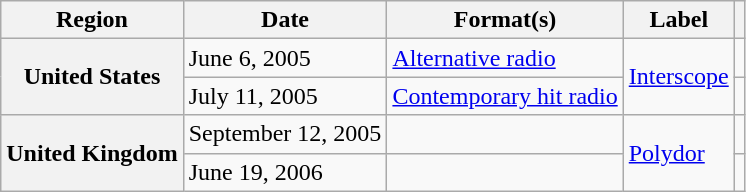<table class="wikitable plainrowheaders">
<tr>
<th>Region</th>
<th>Date</th>
<th>Format(s)</th>
<th>Label</th>
<th></th>
</tr>
<tr>
<th scope="row" rowspan="2">United States</th>
<td>June 6, 2005</td>
<td><a href='#'>Alternative radio</a></td>
<td rowspan="2"><a href='#'>Interscope</a></td>
<td align="center"></td>
</tr>
<tr>
<td>July 11, 2005</td>
<td><a href='#'>Contemporary hit radio</a></td>
<td align="center"></td>
</tr>
<tr>
<th scope="row" rowspan="2">United Kingdom</th>
<td>September 12, 2005</td>
<td></td>
<td rowspan="2"><a href='#'>Polydor</a></td>
<td align="center"></td>
</tr>
<tr>
<td>June 19, 2006 </td>
<td></td>
<td align="center"></td>
</tr>
</table>
